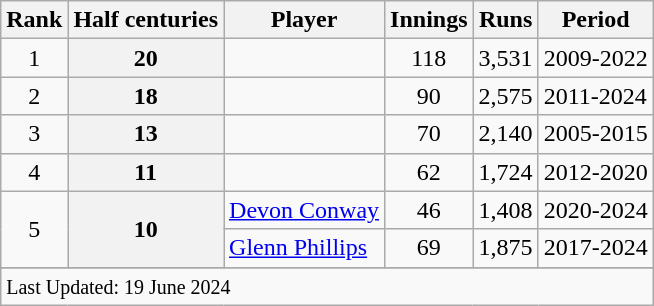<table class="wikitable plainrowheaders sortable">
<tr>
<th scope=col>Rank</th>
<th scope=col>Half centuries</th>
<th scope=col>Player</th>
<th scope=col>Innings</th>
<th scope=col>Runs</th>
<th scope=col>Period</th>
</tr>
<tr>
<td align=center>1</td>
<th scope=row style=text-align:center;>20</th>
<td></td>
<td align=center>118</td>
<td align=center>3,531</td>
<td>2009-2022</td>
</tr>
<tr>
<td align=center>2</td>
<th scope=row style=text-align:center;>18</th>
<td></td>
<td align=center>90</td>
<td align=center>2,575</td>
<td>2011-2024</td>
</tr>
<tr>
<td align=center>3</td>
<th scope=row style=text-align:center;>13</th>
<td></td>
<td align=center>70</td>
<td align=center>2,140</td>
<td>2005-2015</td>
</tr>
<tr>
<td align=center>4</td>
<th scope=row style=text-align:center;>11</th>
<td></td>
<td align=center>62</td>
<td align=center>1,724</td>
<td>2012-2020</td>
</tr>
<tr>
<td align=center rowspan=2>5</td>
<th scope=row style=text-align:center; rowspan=2>10</th>
<td><a href='#'>Devon Conway</a></td>
<td align=center>46</td>
<td align=center>1,408</td>
<td>2020-2024</td>
</tr>
<tr>
<td><a href='#'>Glenn Phillips</a></td>
<td align=center>69</td>
<td align=center>1,875</td>
<td>2017-2024</td>
</tr>
<tr>
</tr>
<tr class=sortbottom>
<td colspan=6><small>Last Updated: 19 June 2024</small></td>
</tr>
</table>
